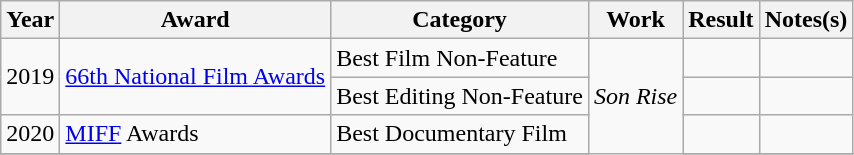<table class="wikitable">
<tr>
<th>Year</th>
<th>Award</th>
<th>Category</th>
<th>Work</th>
<th>Result</th>
<th>Notes(s)</th>
</tr>
<tr>
<td rowspan="2">2019</td>
<td rowspan="2"><a href='#'>66th National Film Awards</a></td>
<td>Best Film Non-Feature</td>
<td rowspan="5"><em>Son Rise</em></td>
<td></td>
<td></td>
</tr>
<tr>
<td>Best Editing Non-Feature</td>
<td></td>
<td></td>
</tr>
<tr>
<td>2020</td>
<td><a href='#'>MIFF</a> Awards</td>
<td>Best Documentary Film</td>
<td></td>
<td></td>
</tr>
<tr>
</tr>
</table>
